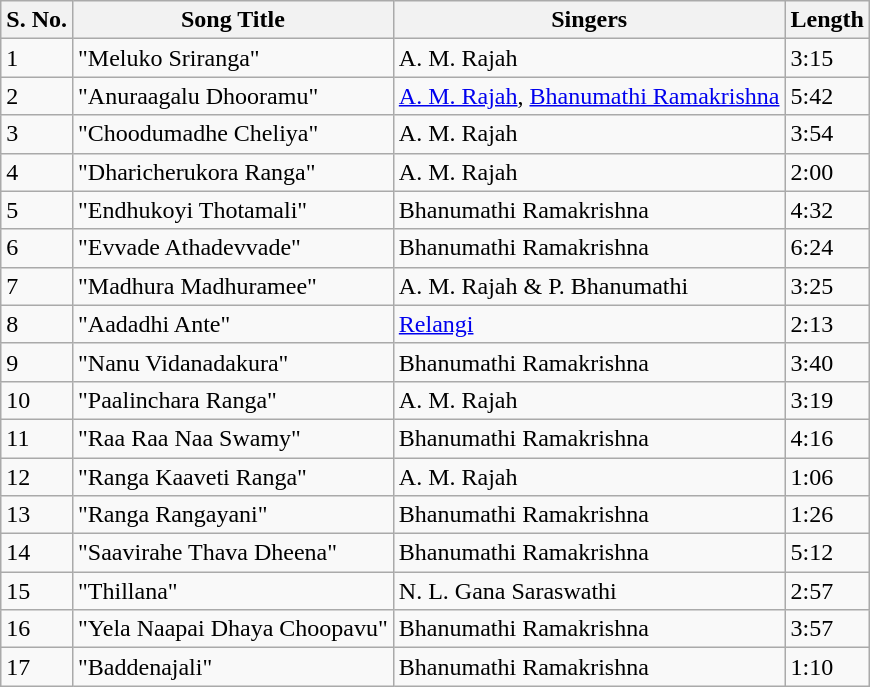<table class="wikitable">
<tr>
<th>S. No.</th>
<th>Song Title</th>
<th>Singers</th>
<th>Length</th>
</tr>
<tr>
<td>1</td>
<td>"Meluko Sriranga"</td>
<td>A. M. Rajah</td>
<td>3:15</td>
</tr>
<tr>
<td>2</td>
<td>"Anuraagalu Dhooramu"</td>
<td><a href='#'>A. M. Rajah</a>, <a href='#'>Bhanumathi Ramakrishna</a></td>
<td>5:42</td>
</tr>
<tr>
<td>3</td>
<td>"Choodumadhe Cheliya"</td>
<td>A. M. Rajah</td>
<td>3:54</td>
</tr>
<tr>
<td>4</td>
<td>"Dharicherukora Ranga"</td>
<td>A. M. Rajah</td>
<td>2:00</td>
</tr>
<tr>
<td>5</td>
<td>"Endhukoyi Thotamali"</td>
<td>Bhanumathi Ramakrishna</td>
<td>4:32</td>
</tr>
<tr>
<td>6</td>
<td>"Evvade Athadevvade"</td>
<td>Bhanumathi Ramakrishna</td>
<td>6:24</td>
</tr>
<tr>
<td>7</td>
<td>"Madhura Madhuramee"</td>
<td>A. M. Rajah & P. Bhanumathi</td>
<td>3:25</td>
</tr>
<tr>
<td>8</td>
<td>"Aadadhi Ante"</td>
<td><a href='#'>Relangi</a></td>
<td>2:13</td>
</tr>
<tr>
<td>9</td>
<td>"Nanu Vidanadakura"</td>
<td>Bhanumathi Ramakrishna</td>
<td>3:40</td>
</tr>
<tr>
<td>10</td>
<td>"Paalinchara Ranga"</td>
<td>A. M. Rajah</td>
<td>3:19</td>
</tr>
<tr>
<td>11</td>
<td>"Raa Raa Naa Swamy"</td>
<td>Bhanumathi Ramakrishna</td>
<td>4:16</td>
</tr>
<tr>
<td>12</td>
<td>"Ranga Kaaveti Ranga"</td>
<td>A. M. Rajah</td>
<td>1:06</td>
</tr>
<tr>
<td>13</td>
<td>"Ranga Rangayani"</td>
<td>Bhanumathi Ramakrishna</td>
<td>1:26</td>
</tr>
<tr>
<td>14</td>
<td>"Saavirahe Thava Dheena"</td>
<td>Bhanumathi Ramakrishna</td>
<td>5:12</td>
</tr>
<tr>
<td>15</td>
<td>"Thillana"</td>
<td>N. L. Gana Saraswathi</td>
<td>2:57</td>
</tr>
<tr>
<td>16</td>
<td>"Yela Naapai Dhaya Choopavu"</td>
<td>Bhanumathi Ramakrishna</td>
<td>3:57</td>
</tr>
<tr>
<td>17</td>
<td>"Baddenajali"</td>
<td>Bhanumathi Ramakrishna</td>
<td>1:10</td>
</tr>
</table>
